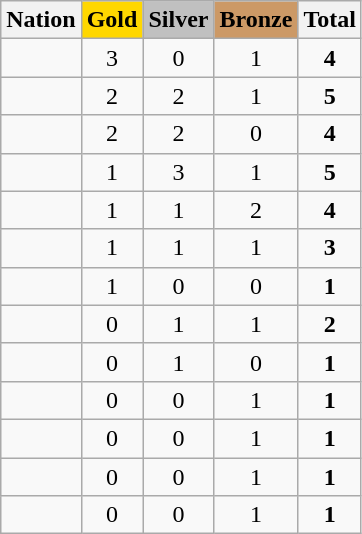<table class="wikitable sortable" style="text-align:center;">
<tr>
<th>Nation</th>
<th scope=col style="background-color: gold">Gold</th>
<th scope=col style="background-color: silver">Silver</th>
<th scope=col style="background-color: #cc9966">Bronze</th>
<th>Total</th>
</tr>
<tr>
<td align="left"></td>
<td>3</td>
<td>0</td>
<td>1</td>
<td><strong>4</strong></td>
</tr>
<tr>
<td align="left"></td>
<td>2</td>
<td>2</td>
<td>1</td>
<td><strong>5</strong></td>
</tr>
<tr>
<td align="left"></td>
<td>2</td>
<td>2</td>
<td>0</td>
<td><strong>4</strong></td>
</tr>
<tr>
<td align="left"></td>
<td>1</td>
<td>3</td>
<td>1</td>
<td><strong>5</strong></td>
</tr>
<tr>
<td align="left"></td>
<td>1</td>
<td>1</td>
<td>2</td>
<td><strong>4</strong></td>
</tr>
<tr>
<td align="left"></td>
<td>1</td>
<td>1</td>
<td>1</td>
<td><strong>3</strong></td>
</tr>
<tr>
<td align="left"></td>
<td>1</td>
<td>0</td>
<td>0</td>
<td><strong>1</strong></td>
</tr>
<tr>
<td align="left"></td>
<td>0</td>
<td>1</td>
<td>1</td>
<td><strong>2</strong></td>
</tr>
<tr>
<td align="left"></td>
<td>0</td>
<td>1</td>
<td>0</td>
<td><strong>1</strong></td>
</tr>
<tr>
<td align="left"></td>
<td>0</td>
<td>0</td>
<td>1</td>
<td><strong>1</strong></td>
</tr>
<tr>
<td align="left"></td>
<td>0</td>
<td>0</td>
<td>1</td>
<td><strong>1</strong></td>
</tr>
<tr>
<td align="left"></td>
<td>0</td>
<td>0</td>
<td>1</td>
<td><strong>1</strong></td>
</tr>
<tr>
<td align="left"></td>
<td>0</td>
<td>0</td>
<td>1</td>
<td><strong>1</strong></td>
</tr>
</table>
